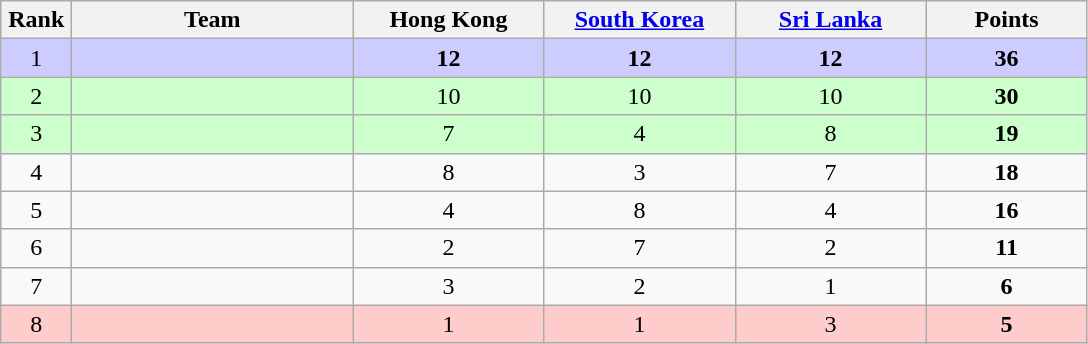<table class="wikitable" style="text-align: center;">
<tr>
<th width=40>Rank</th>
<th width=180>Team</th>
<th width=120>Hong Kong</th>
<th width=120><a href='#'>South Korea</a></th>
<th width=120><a href='#'>Sri Lanka</a></th>
<th width=100>Points</th>
</tr>
<tr bgcolor=ccccff>
<td>1</td>
<td align=left></td>
<td><strong>12</strong></td>
<td><strong>12</strong></td>
<td><strong>12</strong></td>
<td><strong>36</strong></td>
</tr>
<tr bgcolor=ccffcc>
<td>2</td>
<td align=left></td>
<td>10</td>
<td>10</td>
<td>10</td>
<td><strong>30</strong></td>
</tr>
<tr bgcolor=ccffcc>
<td>3</td>
<td align=left></td>
<td>7</td>
<td>4</td>
<td>8</td>
<td><strong>19</strong></td>
</tr>
<tr>
<td>4</td>
<td align=left></td>
<td>8</td>
<td>3</td>
<td>7</td>
<td><strong>18</strong></td>
</tr>
<tr>
<td>5</td>
<td align=left></td>
<td>4</td>
<td>8</td>
<td>4</td>
<td><strong>16</strong></td>
</tr>
<tr>
<td>6</td>
<td align=left></td>
<td>2</td>
<td>7</td>
<td>2</td>
<td><strong>11</strong></td>
</tr>
<tr>
<td>7</td>
<td align=left></td>
<td>3</td>
<td>2</td>
<td>1</td>
<td><strong>6</strong></td>
</tr>
<tr bgcolor=ffcccc>
<td>8</td>
<td align=left></td>
<td>1</td>
<td>1</td>
<td>3</td>
<td><strong>5</strong></td>
</tr>
</table>
